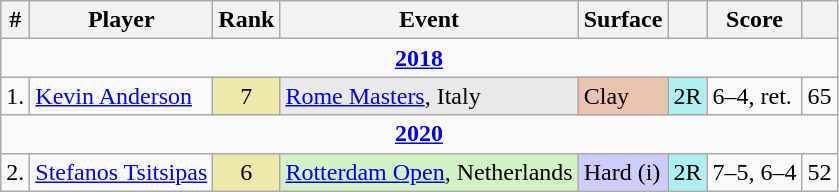<table class="wikitable sortable">
<tr>
<th>#</th>
<th>Player</th>
<th>Rank</th>
<th>Event</th>
<th>Surface</th>
<th></th>
<th class=unsortable>Score</th>
<th></th>
</tr>
<tr>
<td align=center colspan="8"><a href='#'><strong>2018</strong></a></td>
</tr>
<tr>
<td>1.</td>
<td> <a href='#'>Kevin Anderson</a></td>
<td align="center" bgcolor=eee8aa>7</td>
<td bgcolor=E9E9E9><a href='#'>Rome Masters</a>, Italy</td>
<td bgcolor=EBC2AF>Clay</td>
<td bgcolor=afeeee>2R</td>
<td>6–4, ret.</td>
<td align="center">65</td>
</tr>
<tr>
<td align=center colspan="8"><a href='#'><strong>2020</strong></a></td>
</tr>
<tr>
<td>2.</td>
<td> <a href='#'>Stefanos Tsitsipas</a></td>
<td align="center" bgcolor=eee8aa>6</td>
<td bgcolor=d4f1c5><a href='#'>Rotterdam Open</a>, Netherlands</td>
<td bgcolor=ccccff>Hard (i)</td>
<td bgcolor=afeeee>2R</td>
<td>7–5, 6–4</td>
<td align="center">52</td>
</tr>
</table>
